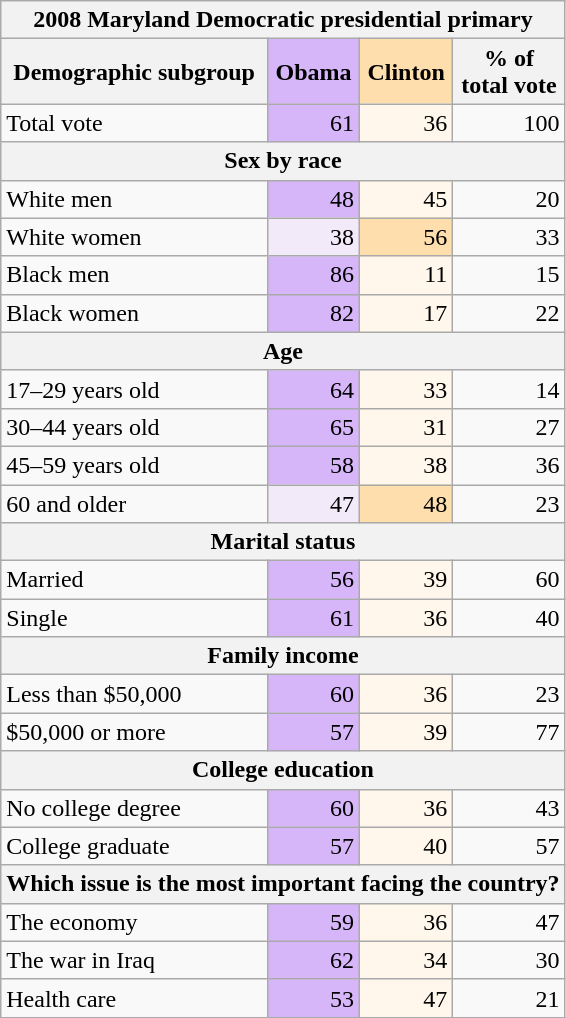<table class="wikitable">
<tr>
<th colspan="8">2008 Maryland Democratic presidential primary</th>
</tr>
<tr>
<th>Demographic subgroup</th>
<th style="background:#d6b6f9;">Obama</th>
<th style="background:#ffdead;">Clinton</th>
<th>% of<br>total vote</th>
</tr>
<tr>
<td>Total vote</td>
<td style="text-align:right; background:#d6b6f9;">61</td>
<td style="text-align:right; background:#fff7ec;">36</td>
<td style="text-align:right;">100</td>
</tr>
<tr>
<th colspan="4">Sex by race</th>
</tr>
<tr>
<td>White men</td>
<td style="text-align:right; background:#d6b6f9;">48</td>
<td style="text-align:right; background:#fff7ec;">45</td>
<td style="text-align:right;">20</td>
</tr>
<tr>
<td>White women</td>
<td style="text-align:right; background:#f2eaf9;">38</td>
<td style="text-align:right; background:#ffdead;">56</td>
<td style="text-align: right;">33</td>
</tr>
<tr>
<td>Black men</td>
<td style="text-align:right; background:#d6b6f9;">86</td>
<td style="text-align:right; background:#fff7ec;">11</td>
<td style="text-align:right;">15</td>
</tr>
<tr>
<td>Black women</td>
<td style="text-align:right; background:#d6b6f9;">82</td>
<td style="text-align:right; background:#fff7ec;">17</td>
<td style="text-align:right;">22</td>
</tr>
<tr>
<th colspan="4">Age</th>
</tr>
<tr>
<td>17–29 years old</td>
<td style="text-align:right; background:#d6b6f9;">64</td>
<td style="text-align:right; background:#fff7ec;">33</td>
<td style="text-align:right;">14</td>
</tr>
<tr>
<td>30–44 years old</td>
<td style="text-align:right; background:#d6b6f9;">65</td>
<td style="text-align:right; background:#fff7ec;">31</td>
<td style="text-align:right;">27</td>
</tr>
<tr>
<td>45–59 years old</td>
<td style="text-align:right; background:#d6b6f9;">58</td>
<td style="text-align:right; background:#fff7ec;">38</td>
<td style="text-align:right;">36</td>
</tr>
<tr>
<td>60 and older</td>
<td style="text-align:right; background:#f2eaf9;">47</td>
<td style="text-align:right; background:#ffdead;">48</td>
<td style="text-align: right;">23</td>
</tr>
<tr>
<th colspan="4">Marital status</th>
</tr>
<tr>
<td>Married</td>
<td style="text-align:right; background:#d6b6f9;">56</td>
<td style="text-align:right; background:#fff7ec;">39</td>
<td style="text-align:right;">60</td>
</tr>
<tr>
<td>Single</td>
<td style="text-align:right; background:#d6b6f9;">61</td>
<td style="text-align:right; background:#fff7ec;">36</td>
<td style="text-align:right;">40</td>
</tr>
<tr>
<th colspan="4">Family income</th>
</tr>
<tr>
<td>Less than $50,000</td>
<td style="text-align:right; background:#d6b6f9;">60</td>
<td style="text-align:right; background:#fff7ec;">36</td>
<td style="text-align:right;">23</td>
</tr>
<tr>
<td>$50,000 or more</td>
<td style="text-align:right; background:#d6b6f9;">57</td>
<td style="text-align:right; background:#fff7ec;">39</td>
<td style="text-align:right;">77</td>
</tr>
<tr>
<th colspan="4">College education</th>
</tr>
<tr>
<td>No college degree</td>
<td style="text-align:right; background:#d6b6f9;">60</td>
<td style="text-align:right; background:#fff7ec;">36</td>
<td style="text-align:right;">43</td>
</tr>
<tr>
<td>College graduate</td>
<td style="text-align:right; background:#d6b6f9;">57</td>
<td style="text-align:right; background:#fff7ec;">40</td>
<td style="text-align:right;">57</td>
</tr>
<tr>
<th colspan="4">Which issue is the most important facing the country?</th>
</tr>
<tr>
<td>The economy</td>
<td style="text-align:right; background:#d6b6f9;">59</td>
<td style="text-align:right; background:#fff7ec;">36</td>
<td style="text-align:right;">47</td>
</tr>
<tr>
<td>The war in Iraq</td>
<td style="text-align:right; background:#d6b6f9;">62</td>
<td style="text-align:right; background:#fff7ec;">34</td>
<td style="text-align:right;">30</td>
</tr>
<tr>
<td>Health care</td>
<td style="text-align:right; background:#d6b6f9;">53</td>
<td style="text-align:right; background:#fff7ec;">47</td>
<td style="text-align:right;">21</td>
</tr>
</table>
